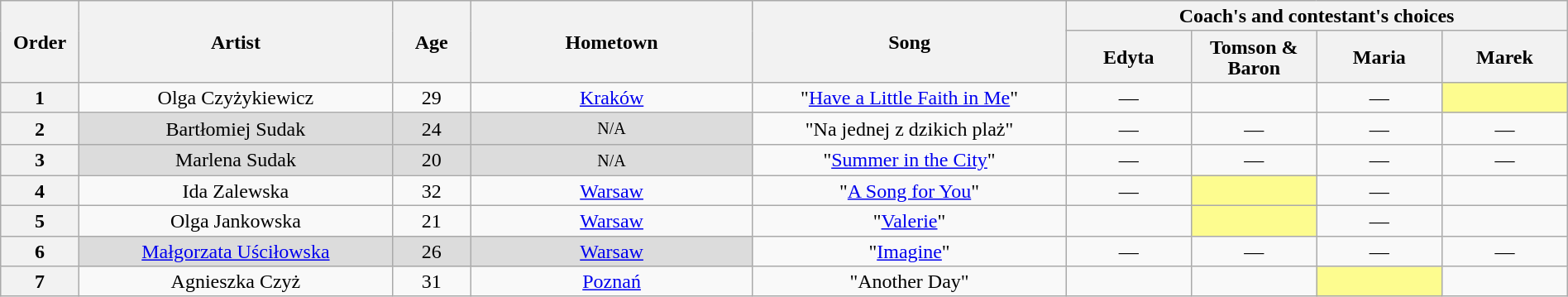<table class="wikitable" style="text-align:center; line-height:17px; width:100%;">
<tr>
<th scope="col" rowspan="2" width="05%">Order</th>
<th scope="col" rowspan="2" width="20%">Artist</th>
<th scope="col" rowspan="2" width="05%">Age</th>
<th scope="col" rowspan="2" width="18%">Hometown</th>
<th scope="col" rowspan="2" width="20%">Song</th>
<th scope="col" colspan="4" width="32%">Coach's and contestant's choices</th>
</tr>
<tr>
<th width="08%">Edyta</th>
<th width="08%">Tomson & Baron</th>
<th width="08%">Maria</th>
<th width="08%">Marek</th>
</tr>
<tr>
<th>1</th>
<td>Olga Czyżykiewicz</td>
<td>29</td>
<td><a href='#'>Kraków</a></td>
<td>"<a href='#'>Have a Little Faith in Me</a>"</td>
<td>—</td>
<td><strong></strong></td>
<td>—</td>
<td style="background:#fdfc8f;"><strong></strong></td>
</tr>
<tr>
<th>2</th>
<td style="background:#DCDCDC;">Bartłomiej Sudak</td>
<td style="background:#DCDCDC;">24</td>
<td style="background:#DCDCDC;"><small>N/A</small></td>
<td>"Na jednej z dzikich plaż"</td>
<td>—</td>
<td>—</td>
<td>—</td>
<td>—</td>
</tr>
<tr>
<th>3</th>
<td style="background:#DCDCDC;">Marlena Sudak</td>
<td style="background:#DCDCDC;">20</td>
<td style="background:#DCDCDC;"><small>N/A</small></td>
<td>"<a href='#'>Summer in the City</a>"</td>
<td>—</td>
<td>—</td>
<td>—</td>
<td>—</td>
</tr>
<tr>
<th>4</th>
<td>Ida Zalewska</td>
<td>32</td>
<td><a href='#'>Warsaw</a></td>
<td>"<a href='#'>A Song for You</a>"</td>
<td>—</td>
<td style="background:#fdfc8f;"><strong></strong></td>
<td>—</td>
<td><strong></strong></td>
</tr>
<tr>
<th>5</th>
<td>Olga Jankowska</td>
<td>21</td>
<td><a href='#'>Warsaw</a></td>
<td>"<a href='#'>Valerie</a>"</td>
<td><strong></strong></td>
<td style="background:#fdfc8f;"><strong></strong></td>
<td>—</td>
<td><strong></strong></td>
</tr>
<tr>
<th>6</th>
<td style="background:#DCDCDC;"><a href='#'>Małgorzata Uściłowska</a></td>
<td style="background:#DCDCDC;">26</td>
<td style="background:#DCDCDC;"><a href='#'>Warsaw</a></td>
<td>"<a href='#'>Imagine</a>"</td>
<td>—</td>
<td>—</td>
<td>—</td>
<td>—</td>
</tr>
<tr>
<th>7</th>
<td>Agnieszka Czyż</td>
<td>31</td>
<td><a href='#'>Poznań</a></td>
<td>"Another Day"</td>
<td><strong></strong></td>
<td><strong></strong></td>
<td style="background:#fdfc8f;"><strong></strong></td>
<td><strong></strong></td>
</tr>
</table>
